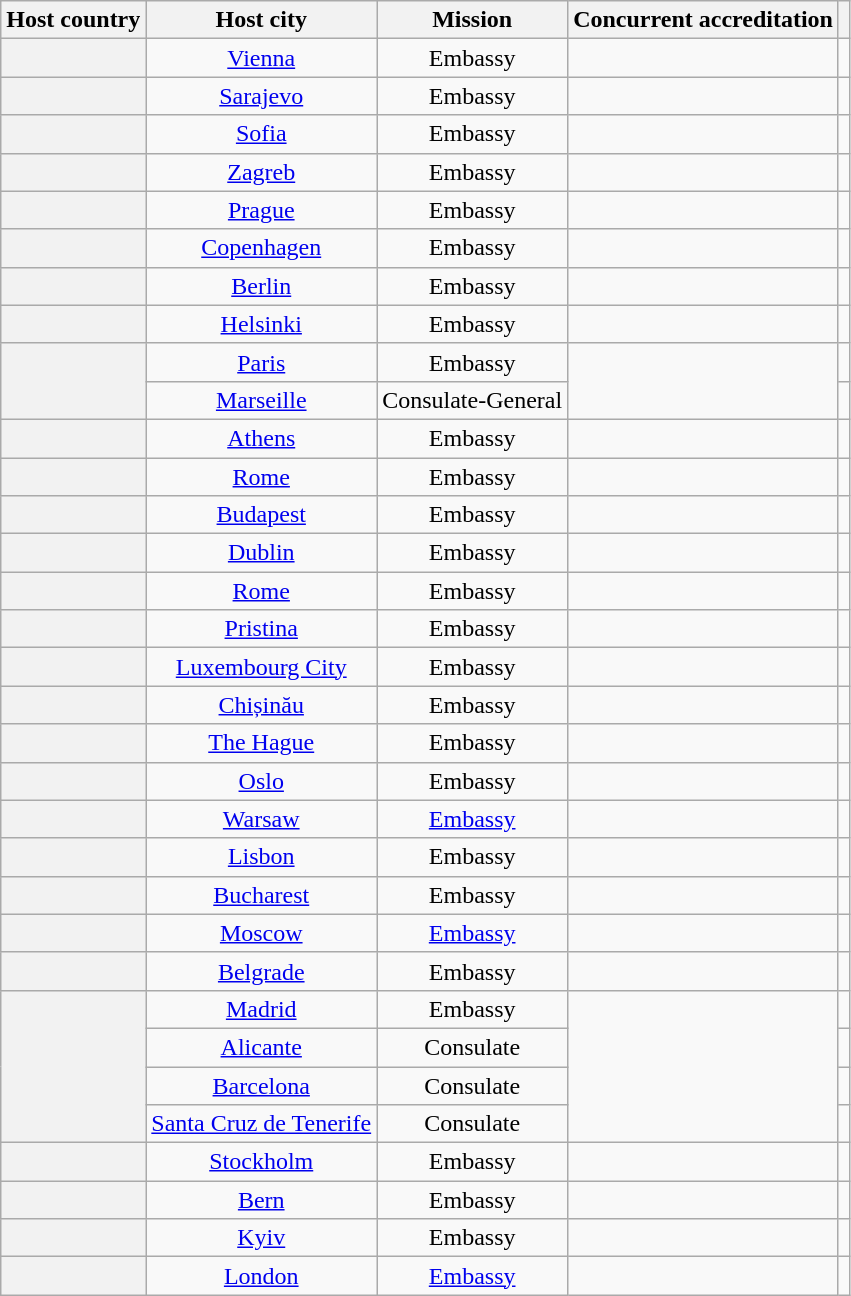<table class="wikitable plainrowheaders" style="text-align:center;">
<tr>
<th scope="col">Host country</th>
<th scope="col">Host city</th>
<th scope="col">Mission</th>
<th scope="col">Concurrent accreditation</th>
<th scope="col"></th>
</tr>
<tr>
<th scope="row"></th>
<td><a href='#'>Vienna</a></td>
<td>Embassy</td>
<td></td>
<td></td>
</tr>
<tr>
<th scope="row"></th>
<td><a href='#'>Sarajevo</a></td>
<td>Embassy</td>
<td></td>
<td></td>
</tr>
<tr>
<th scope="row"></th>
<td><a href='#'>Sofia</a></td>
<td>Embassy</td>
<td></td>
<td></td>
</tr>
<tr>
<th scope="row"></th>
<td><a href='#'>Zagreb</a></td>
<td>Embassy</td>
<td></td>
<td></td>
</tr>
<tr>
<th scope="row"></th>
<td><a href='#'>Prague</a></td>
<td>Embassy</td>
<td></td>
<td></td>
</tr>
<tr>
<th scope="row"></th>
<td><a href='#'>Copenhagen</a></td>
<td>Embassy</td>
<td></td>
<td></td>
</tr>
<tr>
<th scope="row"></th>
<td><a href='#'>Berlin</a></td>
<td>Embassy</td>
<td></td>
<td></td>
</tr>
<tr>
<th scope="row"></th>
<td><a href='#'>Helsinki</a></td>
<td>Embassy</td>
<td></td>
<td></td>
</tr>
<tr>
<th scope="row" rowspan="2"></th>
<td><a href='#'>Paris</a></td>
<td>Embassy</td>
<td rowspan="2"></td>
<td></td>
</tr>
<tr>
<td><a href='#'>Marseille</a></td>
<td>Consulate-General</td>
<td></td>
</tr>
<tr>
<th scope="row"></th>
<td><a href='#'>Athens</a></td>
<td>Embassy</td>
<td></td>
<td></td>
</tr>
<tr>
<th scope="row"></th>
<td><a href='#'>Rome</a></td>
<td>Embassy</td>
<td></td>
<td></td>
</tr>
<tr>
<th scope="row"></th>
<td><a href='#'>Budapest</a></td>
<td>Embassy</td>
<td></td>
<td></td>
</tr>
<tr>
<th scope="row"></th>
<td><a href='#'>Dublin</a></td>
<td>Embassy</td>
<td></td>
<td></td>
</tr>
<tr>
<th scope="row"></th>
<td><a href='#'>Rome</a></td>
<td>Embassy</td>
<td></td>
<td></td>
</tr>
<tr>
<th scope="row"></th>
<td><a href='#'>Pristina</a></td>
<td>Embassy</td>
<td></td>
<td></td>
</tr>
<tr>
<th scope="row"></th>
<td><a href='#'>Luxembourg City</a></td>
<td>Embassy</td>
<td></td>
<td></td>
</tr>
<tr>
<th scope="row"></th>
<td><a href='#'>Chișinău</a></td>
<td>Embassy</td>
<td></td>
<td></td>
</tr>
<tr>
<th scope="row"></th>
<td><a href='#'>The Hague</a></td>
<td>Embassy</td>
<td></td>
<td></td>
</tr>
<tr>
<th scope="row"></th>
<td><a href='#'>Oslo</a></td>
<td>Embassy</td>
<td></td>
<td></td>
</tr>
<tr>
<th scope="row"></th>
<td><a href='#'>Warsaw</a></td>
<td><a href='#'>Embassy</a></td>
<td></td>
<td></td>
</tr>
<tr>
<th scope="row"></th>
<td><a href='#'>Lisbon</a></td>
<td>Embassy</td>
<td></td>
<td></td>
</tr>
<tr>
<th scope="row"></th>
<td><a href='#'>Bucharest</a></td>
<td>Embassy</td>
<td></td>
<td></td>
</tr>
<tr>
<th scope="row"></th>
<td><a href='#'>Moscow</a></td>
<td><a href='#'>Embassy</a></td>
<td></td>
<td></td>
</tr>
<tr>
<th scope="row"></th>
<td><a href='#'>Belgrade</a></td>
<td>Embassy</td>
<td></td>
<td></td>
</tr>
<tr>
<th scope="row"  rowspan="4"></th>
<td><a href='#'>Madrid</a></td>
<td>Embassy</td>
<td rowspan="4"></td>
<td></td>
</tr>
<tr>
<td><a href='#'>Alicante</a></td>
<td>Consulate</td>
<td></td>
</tr>
<tr>
<td><a href='#'>Barcelona</a></td>
<td>Consulate</td>
<td></td>
</tr>
<tr>
<td><a href='#'>Santa Cruz de Tenerife</a></td>
<td>Consulate</td>
<td></td>
</tr>
<tr>
<th scope="row"></th>
<td><a href='#'>Stockholm</a></td>
<td>Embassy</td>
<td></td>
<td></td>
</tr>
<tr>
<th scope="row"></th>
<td><a href='#'>Bern</a></td>
<td>Embassy</td>
<td></td>
<td></td>
</tr>
<tr>
<th scope="row"></th>
<td><a href='#'>Kyiv</a></td>
<td>Embassy</td>
<td></td>
<td></td>
</tr>
<tr>
<th scope="row"></th>
<td><a href='#'>London</a></td>
<td><a href='#'>Embassy</a></td>
<td></td>
<td></td>
</tr>
</table>
